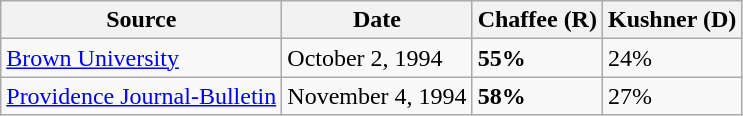<table class="wikitable">
<tr>
<th>Source</th>
<th>Date</th>
<th>Chaffee (R)</th>
<th>Kushner (D)</th>
</tr>
<tr>
<td><a href='#'>Brown University</a></td>
<td>October 2, 1994</td>
<td><strong>55%</strong></td>
<td>24%</td>
</tr>
<tr>
<td><a href='#'>Providence Journal-Bulletin</a></td>
<td>November 4, 1994</td>
<td><strong>58%</strong></td>
<td>27%</td>
</tr>
</table>
